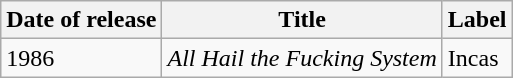<table class="wikitable">
<tr>
<th>Date of release</th>
<th>Title</th>
<th>Label</th>
</tr>
<tr>
<td>1986</td>
<td><em>All Hail the Fucking System</em></td>
<td>Incas</td>
</tr>
</table>
